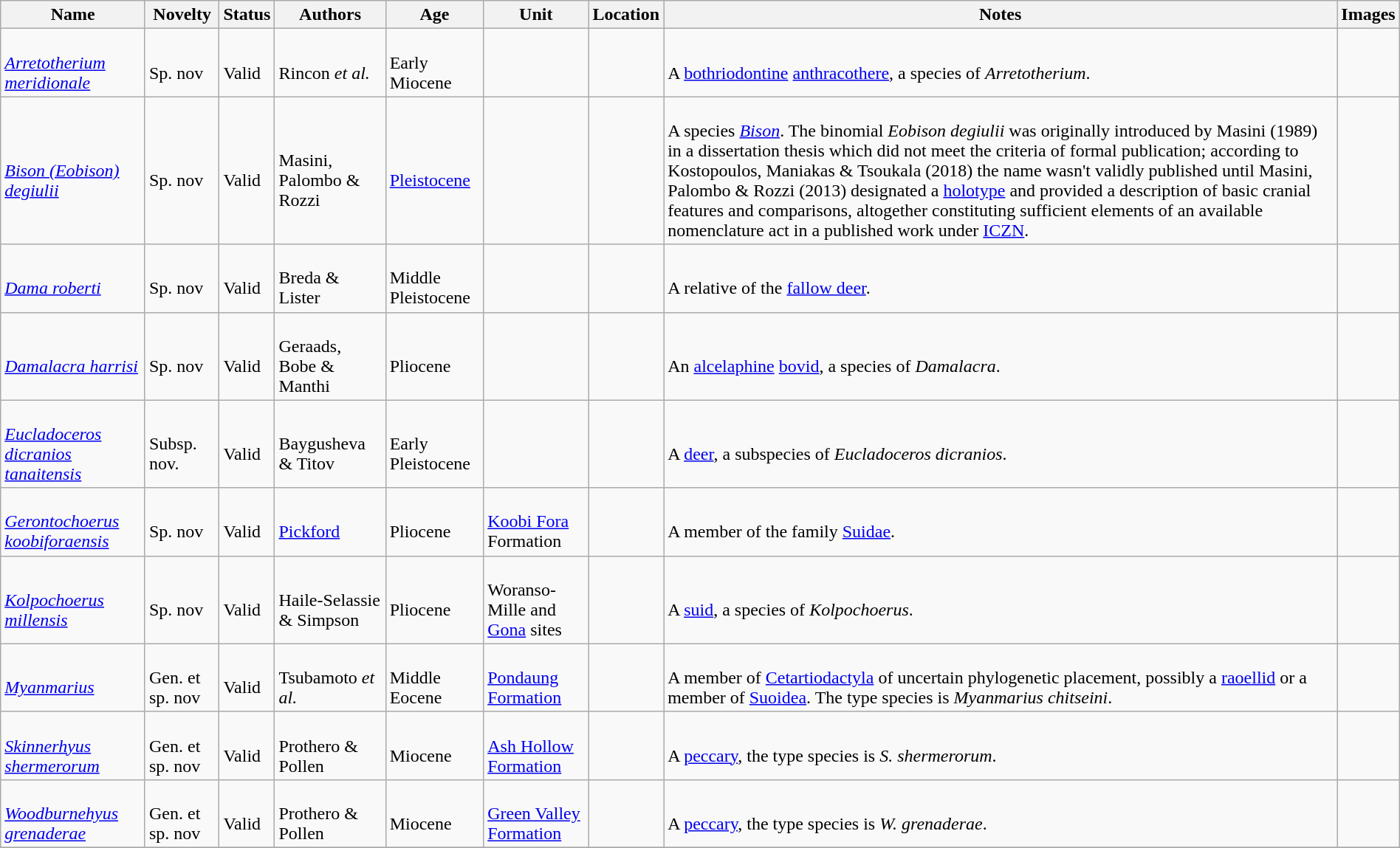<table class="wikitable sortable" align="center" width="100%">
<tr>
<th>Name</th>
<th>Novelty</th>
<th>Status</th>
<th>Authors</th>
<th>Age</th>
<th>Unit</th>
<th>Location</th>
<th>Notes</th>
<th>Images</th>
</tr>
<tr>
<td><br><em><a href='#'>Arretotherium meridionale</a></em></td>
<td><br>Sp. nov</td>
<td><br>Valid</td>
<td><br>Rincon <em>et al.</em></td>
<td><br>Early Miocene</td>
<td></td>
<td><br></td>
<td><br>A <a href='#'>bothriodontine</a> <a href='#'>anthracothere</a>, a species of <em>Arretotherium</em>.</td>
<td></td>
</tr>
<tr>
<td><br><em><a href='#'>Bison (Eobison) degiulii</a></em></td>
<td><br>Sp. nov</td>
<td><br>Valid</td>
<td><br>Masini, Palombo & Rozzi</td>
<td><br><a href='#'>Pleistocene</a></td>
<td></td>
<td><br></td>
<td><br>A species <em><a href='#'>Bison</a></em>. The binomial <em>Eobison degiulii</em> was originally introduced by Masini (1989) in a dissertation thesis which did not meet the criteria of formal publication; according to Kostopoulos, Maniakas & Tsoukala (2018) the name wasn't validly published until Masini, Palombo & Rozzi (2013) designated a <a href='#'>holotype</a> and provided a description of basic cranial features and comparisons, altogether constituting sufficient elements of an available nomenclature act in a published work under <a href='#'>ICZN</a>.</td>
<td></td>
</tr>
<tr>
<td><br><em><a href='#'>Dama roberti</a></em></td>
<td><br>Sp. nov</td>
<td><br>Valid</td>
<td><br>Breda & Lister</td>
<td><br>Middle Pleistocene</td>
<td></td>
<td><br><br>
</td>
<td><br>A relative of the <a href='#'>fallow deer</a>.</td>
<td></td>
</tr>
<tr>
<td><br><em><a href='#'>Damalacra harrisi</a></em></td>
<td><br>Sp. nov</td>
<td><br>Valid</td>
<td><br>Geraads, Bobe & Manthi</td>
<td><br>Pliocene</td>
<td></td>
<td><br></td>
<td><br>An <a href='#'>alcelaphine</a> <a href='#'>bovid</a>, a species of <em>Damalacra</em>.</td>
<td></td>
</tr>
<tr>
<td><br><em><a href='#'>Eucladoceros dicranios tanaitensis</a></em></td>
<td><br>Subsp. nov.</td>
<td><br>Valid</td>
<td><br>Baygusheva & Titov</td>
<td><br>Early Pleistocene</td>
<td></td>
<td><br></td>
<td><br>A <a href='#'>deer</a>, a subspecies of <em>Eucladoceros dicranios</em>.</td>
<td></td>
</tr>
<tr>
<td><br><em><a href='#'>Gerontochoerus koobiforaensis</a></em></td>
<td><br>Sp. nov</td>
<td><br>Valid</td>
<td><br><a href='#'>Pickford</a></td>
<td><br>Pliocene</td>
<td><br><a href='#'>Koobi Fora</a> Formation</td>
<td><br></td>
<td><br>A member of the family <a href='#'>Suidae</a>.</td>
<td></td>
</tr>
<tr>
<td><br><em><a href='#'>Kolpochoerus millensis</a></em></td>
<td><br>Sp. nov</td>
<td><br>Valid</td>
<td><br>Haile-Selassie & Simpson</td>
<td><br>Pliocene</td>
<td><br>Woranso-Mille and <a href='#'>Gona</a> sites</td>
<td><br></td>
<td><br>A <a href='#'>suid</a>, a species of <em>Kolpochoerus</em>.</td>
<td></td>
</tr>
<tr>
<td><br><em><a href='#'>Myanmarius</a></em></td>
<td><br>Gen. et sp. nov</td>
<td><br>Valid</td>
<td><br>Tsubamoto <em>et al.</em></td>
<td><br>Middle Eocene</td>
<td><br><a href='#'>Pondaung Formation</a></td>
<td><br></td>
<td><br>A member of <a href='#'>Cetartiodactyla</a> of uncertain phylogenetic placement, possibly a <a href='#'>raoellid</a> or a member of <a href='#'>Suoidea</a>. The type species is <em>Myanmarius chitseini</em>.</td>
<td></td>
</tr>
<tr>
<td><br><em><a href='#'>Skinnerhyus shermerorum</a></em></td>
<td><br>Gen. et sp. nov</td>
<td><br>Valid</td>
<td><br>Prothero & Pollen</td>
<td><br>Miocene</td>
<td><br><a href='#'>Ash Hollow Formation</a></td>
<td><br></td>
<td><br>A <a href='#'>peccary</a>, the type species is <em>S. shermerorum</em>.</td>
<td></td>
</tr>
<tr>
<td><br><em><a href='#'>Woodburnehyus grenaderae</a></em></td>
<td><br>Gen. et sp. nov</td>
<td><br>Valid</td>
<td><br>Prothero & Pollen</td>
<td><br>Miocene</td>
<td><br><a href='#'>Green Valley Formation</a></td>
<td><br></td>
<td><br>A <a href='#'>peccary</a>, the type species is <em>W. grenaderae</em>.</td>
<td></td>
</tr>
<tr>
</tr>
</table>
